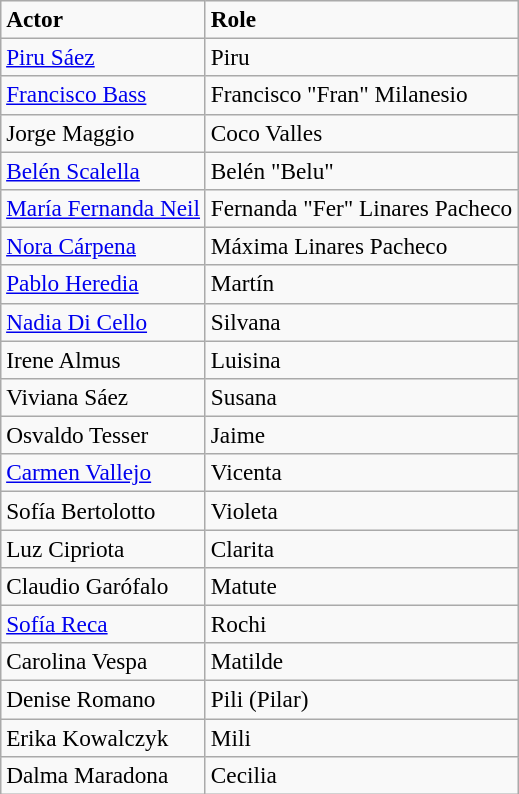<table class="sortable wikitable" style="font-size:97%;">
<tr>
<td><strong>Actor</strong></td>
<td><strong>Role</strong></td>
</tr>
<tr>
<td><a href='#'>Piru Sáez</a></td>
<td>Piru</td>
</tr>
<tr>
<td><a href='#'>Francisco Bass</a></td>
<td>Francisco "Fran" Milanesio</td>
</tr>
<tr>
<td>Jorge Maggio</td>
<td>Coco Valles</td>
</tr>
<tr>
<td><a href='#'>Belén Scalella</a></td>
<td>Belén "Belu"</td>
</tr>
<tr>
<td><a href='#'>María Fernanda Neil</a></td>
<td>Fernanda "Fer" Linares Pacheco</td>
</tr>
<tr>
<td><a href='#'>Nora Cárpena</a></td>
<td>Máxima Linares Pacheco</td>
</tr>
<tr>
<td><a href='#'>Pablo Heredia</a></td>
<td>Martín</td>
</tr>
<tr>
<td><a href='#'>Nadia Di Cello</a></td>
<td>Silvana</td>
</tr>
<tr>
<td>Irene Almus</td>
<td>Luisina</td>
</tr>
<tr>
<td>Viviana Sáez</td>
<td>Susana</td>
</tr>
<tr>
<td>Osvaldo Tesser</td>
<td>Jaime</td>
</tr>
<tr>
<td><a href='#'>Carmen Vallejo</a></td>
<td>Vicenta</td>
</tr>
<tr>
<td>Sofía Bertolotto</td>
<td>Violeta</td>
</tr>
<tr>
<td>Luz Cipriota</td>
<td>Clarita</td>
</tr>
<tr>
<td>Claudio Garófalo</td>
<td>Matute</td>
</tr>
<tr>
<td><a href='#'>Sofía Reca</a></td>
<td>Rochi</td>
</tr>
<tr>
<td>Carolina Vespa</td>
<td>Matilde</td>
</tr>
<tr>
<td>Denise Romano</td>
<td>Pili (Pilar)</td>
</tr>
<tr>
<td>Erika Kowalczyk</td>
<td>Mili</td>
</tr>
<tr>
<td>Dalma Maradona</td>
<td>Cecilia</td>
</tr>
</table>
